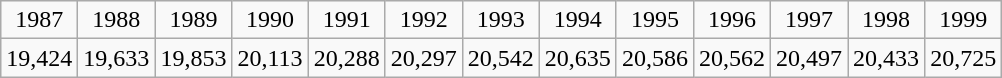<table class="wikitable" style="text-align:center">
<tr>
<td>1987</td>
<td>1988</td>
<td>1989</td>
<td>1990</td>
<td>1991</td>
<td>1992</td>
<td>1993</td>
<td>1994</td>
<td>1995</td>
<td>1996</td>
<td>1997</td>
<td>1998</td>
<td>1999</td>
</tr>
<tr>
<td>19,424</td>
<td>19,633</td>
<td>19,853</td>
<td>20,113</td>
<td>20,288</td>
<td>20,297</td>
<td>20,542</td>
<td>20,635</td>
<td>20,586</td>
<td>20,562</td>
<td>20,497</td>
<td>20,433</td>
<td>20,725</td>
</tr>
</table>
